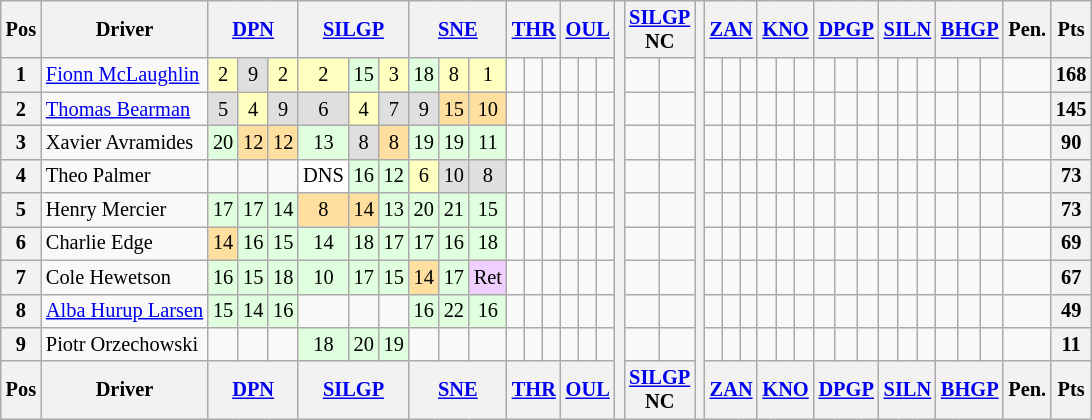<table class="wikitable" style="font-size:85%; text-align:center">
<tr>
<th>Pos</th>
<th>Driver</th>
<th colspan=3><a href='#'>DPN</a><br></th>
<th colspan=3><a href='#'>SILGP</a><br></th>
<th colspan=3><a href='#'>SNE</a><br></th>
<th colspan=3><a href='#'>THR</a><br></th>
<th colspan=3><a href='#'>OUL</a><br></th>
<th rowspan=11></th>
<th colspan=2><a href='#'>SILGP</a><br>NC<br></th>
<th rowspan=11></th>
<th colspan=3><a href='#'>ZAN</a><br></th>
<th colspan=3><a href='#'>KNO</a><br></th>
<th colspan=3><a href='#'>DPGP</a><br></th>
<th colspan=3><a href='#'>SILN</a><br></th>
<th colspan=3><a href='#'>BHGP</a><br></th>
<th>Pen.</th>
<th>Pts</th>
</tr>
<tr>
<th>1</th>
<td style="text-align:left"> <a href='#'>Fionn McLaughlin</a></td>
<td style="background:#FFFFBF">2</td>
<td style="background:#DFDFDF">9</td>
<td style="background:#FFFFBF">2</td>
<td style="background:#FFFFBF">2</td>
<td style="background:#DFFFDF">15</td>
<td style="background:#FFFFBF">3</td>
<td style="background:#DFFFDF">18</td>
<td style="background:#FFFFBF">8</td>
<td style="background:#FFFFBF">1</td>
<td></td>
<td></td>
<td></td>
<td></td>
<td></td>
<td></td>
<td></td>
<td></td>
<td></td>
<td></td>
<td></td>
<td></td>
<td></td>
<td></td>
<td></td>
<td></td>
<td></td>
<td></td>
<td></td>
<td></td>
<td></td>
<td></td>
<td></td>
<td></td>
<th>168</th>
</tr>
<tr>
<th>2</th>
<td style="text-align:left"> <a href='#'>Thomas Bearman</a></td>
<td style="background:#DFDFDF">5</td>
<td style="background:#FFFFBF">4</td>
<td style="background:#DFDFDF">9</td>
<td style="background:#DFDFDF">6</td>
<td style="background:#FFFFBF">4</td>
<td style="background:#DFDFDF">7</td>
<td style="background:#DFDFDF">9</td>
<td style="background:#FFDF9F">15</td>
<td style="background:#FFDF9F">10</td>
<td></td>
<td></td>
<td></td>
<td></td>
<td></td>
<td></td>
<td></td>
<td></td>
<td></td>
<td></td>
<td></td>
<td></td>
<td></td>
<td></td>
<td></td>
<td></td>
<td></td>
<td></td>
<td></td>
<td></td>
<td></td>
<td></td>
<td></td>
<td></td>
<th>145</th>
</tr>
<tr>
<th>3</th>
<td style="text-align:left"> Xavier Avramides</td>
<td style="background:#DFFFDF">20</td>
<td style="background:#FFDF9F">12</td>
<td style="background:#FFDF9F">12</td>
<td style="background:#DFFFDF">13</td>
<td style="background:#DFDFDF">8</td>
<td style="background:#FFDF9F">8</td>
<td style="background:#DFFFDF">19</td>
<td style="background:#DFFFDF">19</td>
<td style="background:#DFFFDF">11</td>
<td></td>
<td></td>
<td></td>
<td></td>
<td></td>
<td></td>
<td></td>
<td></td>
<td></td>
<td></td>
<td></td>
<td></td>
<td></td>
<td></td>
<td></td>
<td></td>
<td></td>
<td></td>
<td></td>
<td></td>
<td></td>
<td></td>
<td></td>
<td></td>
<th>90</th>
</tr>
<tr>
<th>4</th>
<td style="text-align:left"> Theo Palmer</td>
<td></td>
<td></td>
<td></td>
<td style="background:#FFFFFF">DNS</td>
<td style="background:#DFFFDF">16</td>
<td style="background:#DFFFDF">12</td>
<td style="background:#FFFFBF">6</td>
<td style="background:#DFDFDF">10</td>
<td style="background:#DFDFDF">8</td>
<td></td>
<td></td>
<td></td>
<td></td>
<td></td>
<td></td>
<td></td>
<td></td>
<td></td>
<td></td>
<td></td>
<td></td>
<td></td>
<td></td>
<td></td>
<td></td>
<td></td>
<td></td>
<td></td>
<td></td>
<td></td>
<td></td>
<td></td>
<td></td>
<th>73</th>
</tr>
<tr>
<th>5</th>
<td style="text-align:left"> Henry Mercier</td>
<td style="background:#DFFFDF">17</td>
<td style="background:#DFFFDF">17</td>
<td style="background:#DFFFDF">14</td>
<td style="background:#FFDF9F">8</td>
<td style="background:#FFDF9F">14</td>
<td style="background:#DFFFDF">13</td>
<td style="background:#DFFFDF">20</td>
<td style="background:#DFFFDF">21</td>
<td style="background:#DFFFDF">15</td>
<td></td>
<td></td>
<td></td>
<td></td>
<td></td>
<td></td>
<td></td>
<td></td>
<td></td>
<td></td>
<td></td>
<td></td>
<td></td>
<td></td>
<td></td>
<td></td>
<td></td>
<td></td>
<td></td>
<td></td>
<td></td>
<td></td>
<td></td>
<td></td>
<th>73</th>
</tr>
<tr>
<th>6</th>
<td style="text-align:left"> Charlie Edge</td>
<td style="background:#FFDF9F">14</td>
<td style="background:#DFFFDF">16</td>
<td style="background:#DFFFDF">15</td>
<td style="background:#DFFFDF">14</td>
<td style="background:#DFFFDF">18</td>
<td style="background:#DFFFDF">17</td>
<td style="background:#DFFFDF">17</td>
<td style="background:#DFFFDF">16</td>
<td style="background:#DFFFDF">18</td>
<td></td>
<td></td>
<td></td>
<td></td>
<td></td>
<td></td>
<td></td>
<td></td>
<td></td>
<td></td>
<td></td>
<td></td>
<td></td>
<td></td>
<td></td>
<td></td>
<td></td>
<td></td>
<td></td>
<td></td>
<td></td>
<td></td>
<td></td>
<td></td>
<th>69</th>
</tr>
<tr>
<th>7</th>
<td style="text-align:left"> Cole Hewetson</td>
<td style="background:#DFFFDF">16</td>
<td style="background:#DFFFDF">15</td>
<td style="background:#DFFFDF">18</td>
<td style="background:#DFFFDF">10</td>
<td style="background:#DFFFDF">17</td>
<td style="background:#DFFFDF">15</td>
<td style="background:#FFDF9F">14</td>
<td style="background:#DFFFDF">17</td>
<td style="background:#EFCFFF">Ret</td>
<td></td>
<td></td>
<td></td>
<td></td>
<td></td>
<td></td>
<td></td>
<td></td>
<td></td>
<td></td>
<td></td>
<td></td>
<td></td>
<td></td>
<td></td>
<td></td>
<td></td>
<td></td>
<td></td>
<td></td>
<td></td>
<td></td>
<td></td>
<td></td>
<th>67</th>
</tr>
<tr>
<th>8</th>
<td style="text-align:left" nowrap=""> <a href='#'>Alba Hurup Larsen</a></td>
<td style="background:#DFFFDF">15</td>
<td style="background:#DFFFDF">14</td>
<td style="background:#DFFFDF">16</td>
<td></td>
<td></td>
<td></td>
<td style="background:#DFFFDF">16</td>
<td style="background:#DFFFDF">22</td>
<td style="background:#DFFFDF">16</td>
<td></td>
<td></td>
<td></td>
<td></td>
<td></td>
<td></td>
<td></td>
<td></td>
<td></td>
<td></td>
<td></td>
<td></td>
<td></td>
<td></td>
<td></td>
<td></td>
<td></td>
<td></td>
<td></td>
<td></td>
<td></td>
<td></td>
<td></td>
<td></td>
<th>49</th>
</tr>
<tr>
<th>9</th>
<td style="text-align:left"> Piotr Orzechowski</td>
<td></td>
<td></td>
<td></td>
<td style="background:#DFFFDF">18</td>
<td style="background:#DFFFDF">20</td>
<td style="background:#DFFFDF">19</td>
<td></td>
<td></td>
<td></td>
<td></td>
<td></td>
<td></td>
<td></td>
<td></td>
<td></td>
<td></td>
<td></td>
<td></td>
<td></td>
<td></td>
<td></td>
<td></td>
<td></td>
<td></td>
<td></td>
<td></td>
<td></td>
<td></td>
<td></td>
<td></td>
<td></td>
<td></td>
<td></td>
<th>11</th>
</tr>
<tr>
<th>Pos</th>
<th>Driver</th>
<th colspan=3><a href='#'>DPN</a><br></th>
<th colspan=3><a href='#'>SILGP</a><br></th>
<th colspan=3><a href='#'>SNE</a><br></th>
<th colspan=3><a href='#'>THR</a><br></th>
<th colspan=3><a href='#'>OUL</a><br></th>
<th colspan=2><a href='#'>SILGP</a><br>NC<br></th>
<th colspan=3><a href='#'>ZAN</a><br></th>
<th colspan=3><a href='#'>KNO</a><br></th>
<th colspan=3><a href='#'>DPGP</a><br></th>
<th colspan=3><a href='#'>SILN</a><br></th>
<th colspan=3><a href='#'>BHGP</a><br></th>
<th>Pen.</th>
<th>Pts</th>
</tr>
</table>
